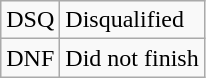<table class="wikitable">
<tr>
<td style="text-align:center;">DSQ</td>
<td>Disqualified</td>
</tr>
<tr>
<td style="text-align:center;">DNF</td>
<td>Did not finish</td>
</tr>
</table>
